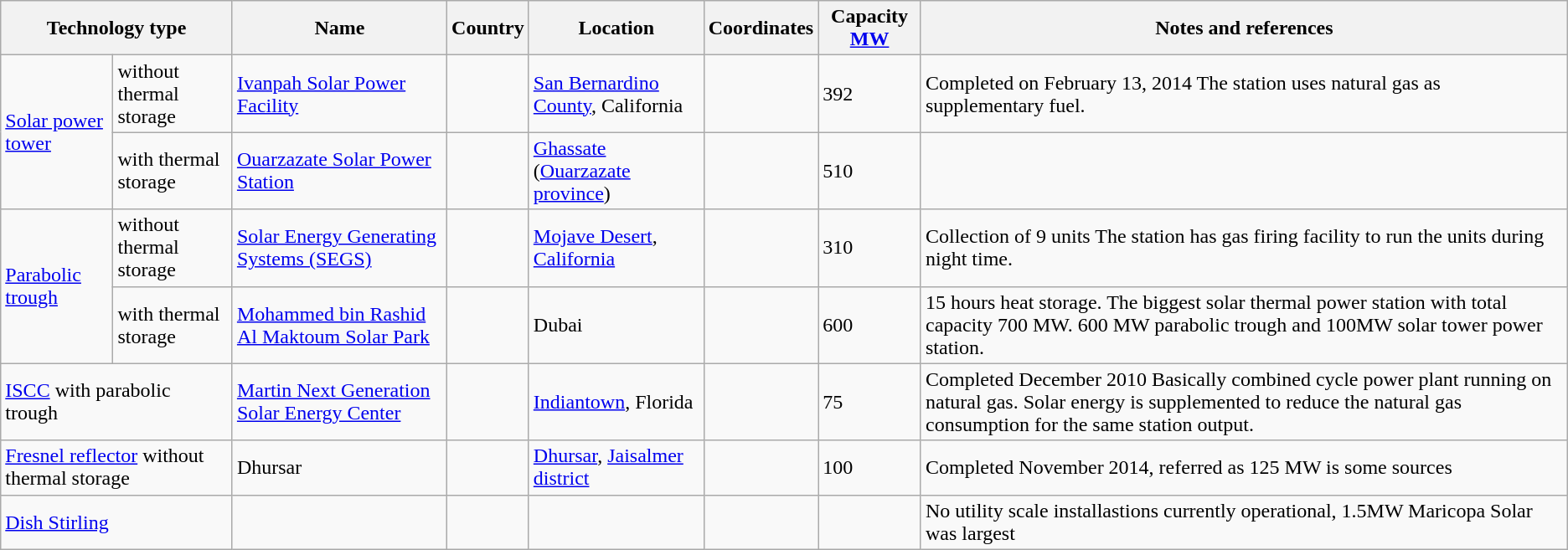<table class="wikitable sortable">
<tr>
<th colspan=2>Technology type</th>
<th>Name</th>
<th>Country</th>
<th>Location</th>
<th>Coordinates</th>
<th>Capacity <a href='#'>MW</a></th>
<th>Notes and references</th>
</tr>
<tr>
<td rowspan=2><a href='#'>Solar power tower</a></td>
<td>without thermal storage</td>
<td><a href='#'>Ivanpah Solar Power Facility</a></td>
<td></td>
<td><a href='#'>San Bernardino County</a>, California</td>
<td></td>
<td>392</td>
<td>Completed on February 13, 2014 The station uses natural gas as supplementary fuel.</td>
</tr>
<tr>
<td>with thermal storage</td>
<td><a href='#'>Ouarzazate Solar Power Station</a></td>
<td></td>
<td><a href='#'>Ghassate</a> (<a href='#'>Ouarzazate province</a>)</td>
<td></td>
<td>510</td>
<td></td>
</tr>
<tr>
<td rowspan=2><a href='#'>Parabolic trough</a></td>
<td>without thermal storage</td>
<td><a href='#'>Solar Energy Generating Systems (SEGS)</a></td>
<td></td>
<td><a href='#'>Mojave Desert</a>, <a href='#'>California</a></td>
<td></td>
<td>310</td>
<td>Collection of 9 units The station has gas firing facility to run the units during night time.</td>
</tr>
<tr>
<td>with thermal storage</td>
<td><a href='#'>Mohammed bin Rashid Al Maktoum Solar Park</a></td>
<td></td>
<td>Dubai</td>
<td></td>
<td>600</td>
<td>15 hours heat storage. The biggest solar thermal power station with total capacity 700 MW. 600 MW parabolic trough and 100MW solar tower power station.</td>
</tr>
<tr>
<td colspan=2><a href='#'>ISCC</a> with parabolic trough</td>
<td><a href='#'>Martin Next Generation Solar Energy Center</a></td>
<td></td>
<td><a href='#'>Indiantown</a>, Florida</td>
<td></td>
<td>75</td>
<td>Completed December 2010 Basically combined cycle power plant running on natural gas. Solar energy is supplemented to reduce the natural gas consumption for the same station output.</td>
</tr>
<tr>
<td colspan=2><a href='#'>Fresnel reflector</a> without thermal storage</td>
<td>Dhursar</td>
<td></td>
<td><a href='#'>Dhursar</a>, <a href='#'>Jaisalmer district</a></td>
<td></td>
<td>100</td>
<td>Completed November 2014, referred as 125 MW is some sources</td>
</tr>
<tr>
<td colspan=2><a href='#'>Dish Stirling</a></td>
<td></td>
<td></td>
<td></td>
<td></td>
<td></td>
<td>No utility scale installastions currently operational, 1.5MW Maricopa Solar was largest</td>
</tr>
</table>
